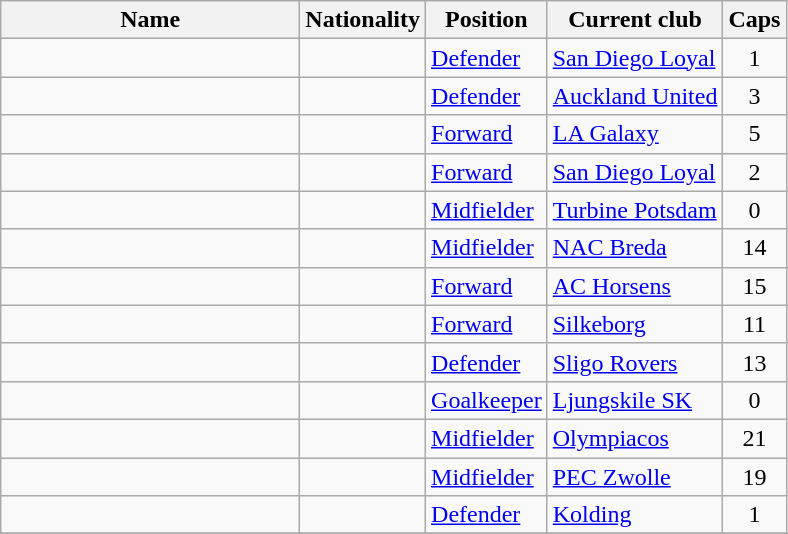<table class="wikitable sortable" style="text-align: left;">
<tr>
<th style="width:12em">Name</th>
<th>Nationality</th>
<th>Position</th>
<th>Current club</th>
<th>Caps</th>
</tr>
<tr>
<td align="left"></td>
<td></td>
<td><a href='#'>Defender</a></td>
<td> <a href='#'>San Diego Loyal</a></td>
<td align="center">1</td>
</tr>
<tr>
<td align="left"></td>
<td></td>
<td><a href='#'>Defender</a></td>
<td> <a href='#'>Auckland United</a></td>
<td align="center">3</td>
</tr>
<tr>
<td align="left"></td>
<td align="left"><br></td>
<td><a href='#'>Forward</a></td>
<td> <a href='#'>LA Galaxy</a></td>
<td align="center">5</td>
</tr>
<tr>
<td align="left"></td>
<td></td>
<td><a href='#'>Forward</a></td>
<td> <a href='#'>San Diego Loyal</a></td>
<td align="center">2</td>
</tr>
<tr>
<td align="left"></td>
<td><br></td>
<td><a href='#'>Midfielder</a></td>
<td> <a href='#'>Turbine Potsdam</a></td>
<td align="center">0</td>
</tr>
<tr>
<td align="left"></td>
<td></td>
<td><a href='#'>Midfielder</a></td>
<td> <a href='#'>NAC Breda</a></td>
<td align="center">14</td>
</tr>
<tr>
<td align="left"></td>
<td></td>
<td><a href='#'>Forward</a></td>
<td> <a href='#'>AC Horsens</a></td>
<td align="center">15</td>
</tr>
<tr>
<td align="left"></td>
<td></td>
<td><a href='#'>Forward</a></td>
<td> <a href='#'>Silkeborg</a></td>
<td align="center">11</td>
</tr>
<tr>
<td align="left"></td>
<td></td>
<td><a href='#'>Defender</a></td>
<td> <a href='#'>Sligo Rovers</a></td>
<td align="center">13</td>
</tr>
<tr>
<td align="left"></td>
<td></td>
<td><a href='#'>Goalkeeper</a></td>
<td> <a href='#'>Ljungskile SK</a></td>
<td align="center">0</td>
</tr>
<tr>
<td align="left"></td>
<td></td>
<td><a href='#'>Midfielder</a></td>
<td> <a href='#'>Olympiacos</a></td>
<td align="center">21</td>
</tr>
<tr>
<td align="left"></td>
<td></td>
<td><a href='#'>Midfielder</a></td>
<td> <a href='#'>PEC Zwolle</a></td>
<td align="center">19</td>
</tr>
<tr>
<td align="left"></td>
<td></td>
<td><a href='#'>Defender</a></td>
<td> <a href='#'>Kolding</a></td>
<td align="center">1</td>
</tr>
<tr>
</tr>
</table>
